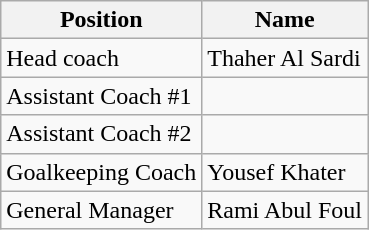<table class="wikitable">
<tr>
<th>Position</th>
<th>Name</th>
</tr>
<tr>
<td>Head coach</td>
<td> Thaher Al Sardi</td>
</tr>
<tr>
<td>Assistant Coach #1</td>
<td></td>
</tr>
<tr>
<td>Assistant Coach #2</td>
<td></td>
</tr>
<tr>
<td>Goalkeeping Coach</td>
<td> Yousef Khater</td>
</tr>
<tr>
<td>General Manager</td>
<td> Rami Abul Foul</td>
</tr>
</table>
